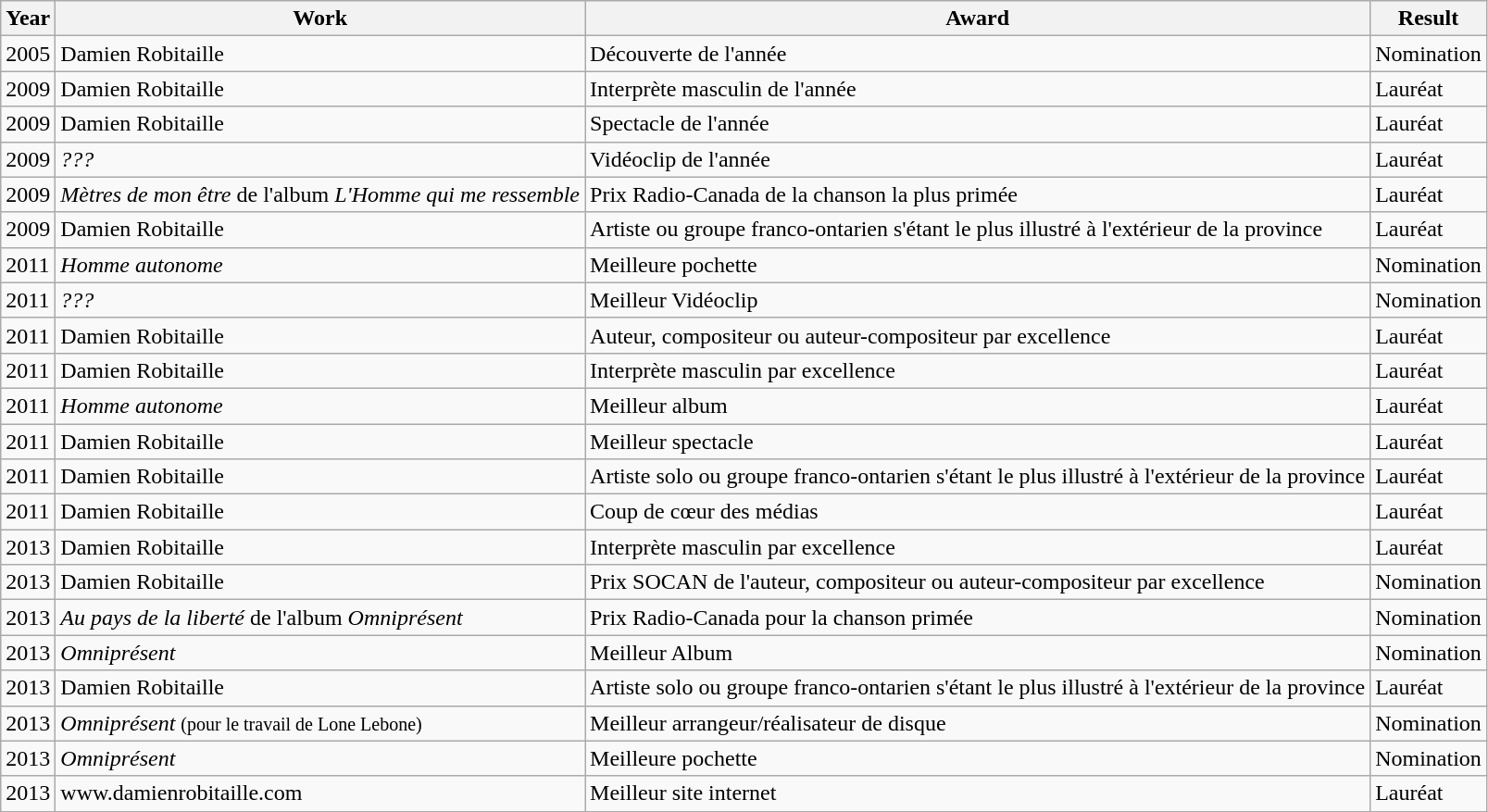<table class="wikitable">
<tr>
<th>Year</th>
<th>Work</th>
<th>Award</th>
<th>Result</th>
</tr>
<tr>
<td>2005</td>
<td>Damien Robitaille</td>
<td>Découverte de l'année</td>
<td>Nomination</td>
</tr>
<tr>
<td>2009</td>
<td>Damien Robitaille</td>
<td>Interprète masculin de l'année</td>
<td>Lauréat</td>
</tr>
<tr>
<td>2009</td>
<td>Damien Robitaille</td>
<td>Spectacle de l'année</td>
<td>Lauréat</td>
</tr>
<tr>
<td>2009</td>
<td><em>???</em></td>
<td>Vidéoclip de l'année</td>
<td>Lauréat</td>
</tr>
<tr>
<td>2009</td>
<td><em>Mètres de mon être</em> de l'album <em>L'Homme qui me ressemble</em></td>
<td>Prix Radio-Canada de la chanson la plus primée</td>
<td>Lauréat</td>
</tr>
<tr>
<td>2009</td>
<td>Damien Robitaille</td>
<td>Artiste ou groupe franco-ontarien s'étant le plus illustré à l'extérieur de la province</td>
<td>Lauréat</td>
</tr>
<tr>
<td>2011</td>
<td><em>Homme autonome</em></td>
<td>Meilleure pochette</td>
<td>Nomination</td>
</tr>
<tr>
<td>2011</td>
<td><em>???</em></td>
<td>Meilleur Vidéoclip</td>
<td>Nomination</td>
</tr>
<tr>
<td>2011</td>
<td>Damien Robitaille</td>
<td>Auteur, compositeur ou auteur-compositeur par excellence</td>
<td>Lauréat</td>
</tr>
<tr>
<td>2011</td>
<td>Damien Robitaille</td>
<td>Interprète masculin par excellence</td>
<td>Lauréat</td>
</tr>
<tr>
<td>2011</td>
<td><em>Homme autonome</em></td>
<td>Meilleur album</td>
<td>Lauréat</td>
</tr>
<tr>
<td>2011</td>
<td>Damien Robitaille</td>
<td>Meilleur spectacle</td>
<td>Lauréat</td>
</tr>
<tr>
<td>2011</td>
<td>Damien Robitaille</td>
<td>Artiste solo ou groupe franco-ontarien s'étant le plus illustré à l'extérieur de la province</td>
<td>Lauréat</td>
</tr>
<tr>
<td>2011</td>
<td>Damien Robitaille</td>
<td>Coup de cœur des médias</td>
<td>Lauréat</td>
</tr>
<tr>
<td>2013</td>
<td>Damien Robitaille</td>
<td>Interprète masculin par excellence</td>
<td>Lauréat</td>
</tr>
<tr>
<td>2013</td>
<td>Damien Robitaille</td>
<td>Prix SOCAN de l'auteur, compositeur ou auteur-compositeur par excellence</td>
<td>Nomination</td>
</tr>
<tr>
<td>2013</td>
<td><em>Au pays de la liberté</em> de l'album <em>Omniprésent</em></td>
<td>Prix Radio-Canada pour la chanson primée</td>
<td>Nomination</td>
</tr>
<tr>
<td>2013</td>
<td><em>Omniprésent</em></td>
<td>Meilleur Album</td>
<td>Nomination</td>
</tr>
<tr>
<td>2013</td>
<td>Damien Robitaille</td>
<td>Artiste solo ou groupe franco-ontarien s'étant le plus illustré à l'extérieur de la province</td>
<td>Lauréat</td>
</tr>
<tr>
<td>2013</td>
<td><em>Omniprésent</em> <small>(pour le travail de Lone Lebone)</small></td>
<td>Meilleur arrangeur/réalisateur de disque</td>
<td>Nomination</td>
</tr>
<tr>
<td>2013</td>
<td><em>Omniprésent</em></td>
<td>Meilleure pochette</td>
<td>Nomination</td>
</tr>
<tr>
<td>2013</td>
<td>www.damienrobitaille.com</td>
<td>Meilleur site internet</td>
<td>Lauréat</td>
</tr>
</table>
